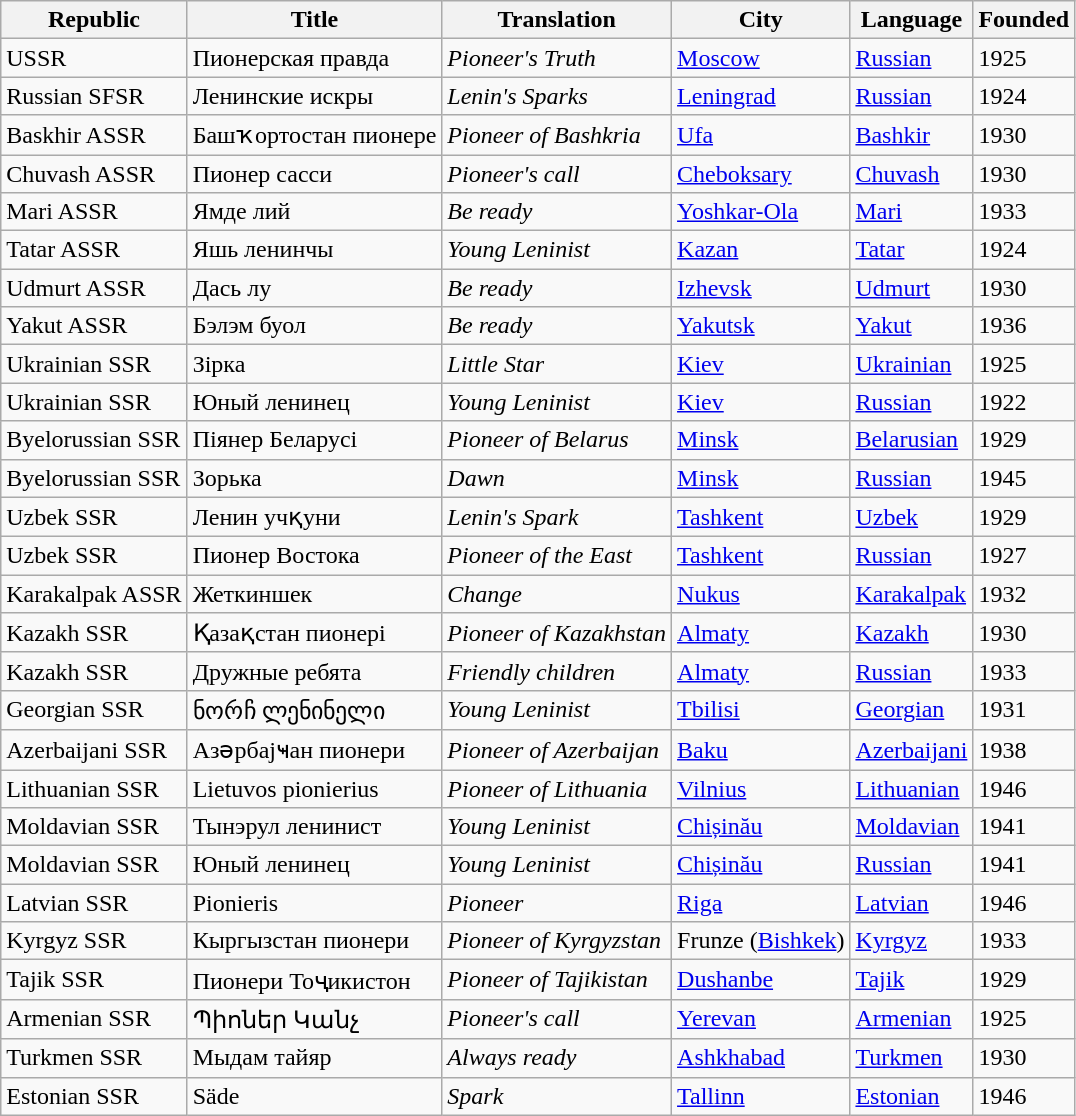<table class="wikitable sortable">
<tr>
<th>Republic</th>
<th>Title</th>
<th>Translation</th>
<th>City</th>
<th>Language</th>
<th>Founded</th>
</tr>
<tr>
<td>USSR</td>
<td>Пионерская правда</td>
<td><em>Pioneer's Truth</em></td>
<td><a href='#'>Moscow</a></td>
<td><a href='#'>Russian</a></td>
<td>1925</td>
</tr>
<tr>
<td>Russian SFSR</td>
<td>Ленинские искры</td>
<td><em>Lenin's Sparks</em></td>
<td><a href='#'>Leningrad</a></td>
<td><a href='#'>Russian</a></td>
<td>1924</td>
</tr>
<tr>
<td>Baskhir ASSR</td>
<td>Башҡортостан пионере</td>
<td><em>Pioneer of Bashkria</em></td>
<td><a href='#'>Ufa</a></td>
<td><a href='#'>Bashkir</a></td>
<td>1930</td>
</tr>
<tr>
<td>Chuvash ASSR</td>
<td>Пионер сасси</td>
<td><em>Pioneer's call</em></td>
<td><a href='#'>Cheboksary</a></td>
<td><a href='#'>Chuvash</a></td>
<td>1930</td>
</tr>
<tr>
<td>Mari ASSR</td>
<td>Ямде лий</td>
<td><em>Be ready</em></td>
<td><a href='#'>Yoshkar-Ola</a></td>
<td><a href='#'>Mari</a></td>
<td>1933</td>
</tr>
<tr>
<td>Tatar ASSR</td>
<td>Яшь ленинчы</td>
<td><em>Young Leninist</em></td>
<td><a href='#'>Kazan</a></td>
<td><a href='#'>Tatar</a></td>
<td>1924</td>
</tr>
<tr>
<td>Udmurt ASSR</td>
<td>Дась лу</td>
<td><em>Be ready</em></td>
<td><a href='#'>Izhevsk</a></td>
<td><a href='#'>Udmurt</a></td>
<td>1930</td>
</tr>
<tr>
<td>Yakut ASSR</td>
<td>Бэлэм буол</td>
<td><em>Be ready</em></td>
<td><a href='#'>Yakutsk</a></td>
<td><a href='#'>Yakut</a></td>
<td>1936</td>
</tr>
<tr>
<td>Ukrainian SSR</td>
<td>Зірка</td>
<td><em>Little Star</em></td>
<td><a href='#'>Kiev</a></td>
<td><a href='#'>Ukrainian</a></td>
<td>1925</td>
</tr>
<tr>
<td>Ukrainian SSR</td>
<td>Юный ленинец</td>
<td><em>Young Leninist</em></td>
<td><a href='#'>Kiev</a></td>
<td><a href='#'>Russian</a></td>
<td>1922</td>
</tr>
<tr>
<td>Byelorussian SSR</td>
<td>Піянер Беларусі</td>
<td><em>Pioneer of Belarus</em></td>
<td><a href='#'>Minsk</a></td>
<td><a href='#'>Belarusian</a></td>
<td>1929</td>
</tr>
<tr>
<td>Byelorussian SSR</td>
<td>Зорька</td>
<td><em>Dawn</em></td>
<td><a href='#'>Minsk</a></td>
<td><a href='#'>Russian</a></td>
<td>1945</td>
</tr>
<tr>
<td>Uzbek SSR</td>
<td>Ленин учқуни</td>
<td><em>Lenin's Spark</em></td>
<td><a href='#'>Tashkent</a></td>
<td><a href='#'>Uzbek</a></td>
<td>1929</td>
</tr>
<tr>
<td>Uzbek SSR</td>
<td>Пионер Востока</td>
<td><em>Pioneer of the East</em></td>
<td><a href='#'>Tashkent</a></td>
<td><a href='#'>Russian</a></td>
<td>1927</td>
</tr>
<tr>
<td>Karakalpak ASSR</td>
<td>Жеткиншек</td>
<td><em>Change</em></td>
<td><a href='#'>Nukus</a></td>
<td><a href='#'>Karakalpak</a></td>
<td>1932</td>
</tr>
<tr>
<td>Kazakh SSR</td>
<td>Қазақстан пионерi</td>
<td><em>Pioneer of Kazakhstan</em></td>
<td><a href='#'>Almaty</a></td>
<td><a href='#'>Kazakh</a></td>
<td>1930</td>
</tr>
<tr>
<td>Kazakh SSR</td>
<td>Дружные ребята</td>
<td><em>Friendly children</em></td>
<td><a href='#'>Almaty</a></td>
<td><a href='#'>Russian</a></td>
<td>1933</td>
</tr>
<tr>
<td>Georgian SSR</td>
<td>ნორჩ ლენინელი</td>
<td><em>Young Leninist</em></td>
<td><a href='#'>Tbilisi</a></td>
<td><a href='#'>Georgian</a></td>
<td>1931</td>
</tr>
<tr>
<td>Azerbaijani SSR</td>
<td>Азәрбајҹан пионери</td>
<td><em>Pioneer of Azerbaijan</em></td>
<td><a href='#'>Baku</a></td>
<td><a href='#'>Azerbaijani</a></td>
<td>1938</td>
</tr>
<tr>
<td>Lithuanian SSR</td>
<td>Lietuvos pionierius</td>
<td><em>Pioneer of Lithuania</em></td>
<td><a href='#'>Vilnius</a></td>
<td><a href='#'>Lithuanian</a></td>
<td>1946</td>
</tr>
<tr>
<td>Moldavian SSR</td>
<td>Тынэрул ленинист</td>
<td><em>Young Leninist</em></td>
<td><a href='#'>Chișinău</a></td>
<td><a href='#'>Moldavian</a></td>
<td>1941</td>
</tr>
<tr>
<td>Moldavian SSR</td>
<td>Юный ленинец</td>
<td><em>Young Leninist</em></td>
<td><a href='#'>Chișinău</a></td>
<td><a href='#'>Russian</a></td>
<td>1941</td>
</tr>
<tr>
<td>Latvian SSR</td>
<td>Pionieris</td>
<td><em>Pioneer</em></td>
<td><a href='#'>Riga</a></td>
<td><a href='#'>Latvian</a></td>
<td>1946</td>
</tr>
<tr>
<td>Kyrgyz SSR</td>
<td>Кыргызстан пионери</td>
<td><em>Pioneer of Kyrgyzstan</em></td>
<td>Frunze (<a href='#'>Bishkek</a>)</td>
<td><a href='#'>Kyrgyz</a></td>
<td>1933</td>
</tr>
<tr>
<td>Tajik SSR</td>
<td>Пионери Тоҷикистон</td>
<td><em>Pioneer of Tajikistan</em></td>
<td><a href='#'>Dushanbe</a></td>
<td><a href='#'>Tajik</a></td>
<td>1929</td>
</tr>
<tr>
<td>Armenian SSR</td>
<td>Պիոներ Կանչ</td>
<td><em>Pioneer's call</em></td>
<td><a href='#'>Yerevan</a></td>
<td><a href='#'>Armenian</a></td>
<td>1925</td>
</tr>
<tr>
<td>Turkmen SSR</td>
<td>Мыдам тайяр</td>
<td><em>Always ready</em></td>
<td><a href='#'>Ashkhabad</a></td>
<td><a href='#'>Turkmen</a></td>
<td>1930</td>
</tr>
<tr>
<td>Estonian SSR</td>
<td>Säde</td>
<td><em>Spark</em></td>
<td><a href='#'>Tallinn</a></td>
<td><a href='#'>Estonian</a></td>
<td>1946</td>
</tr>
</table>
